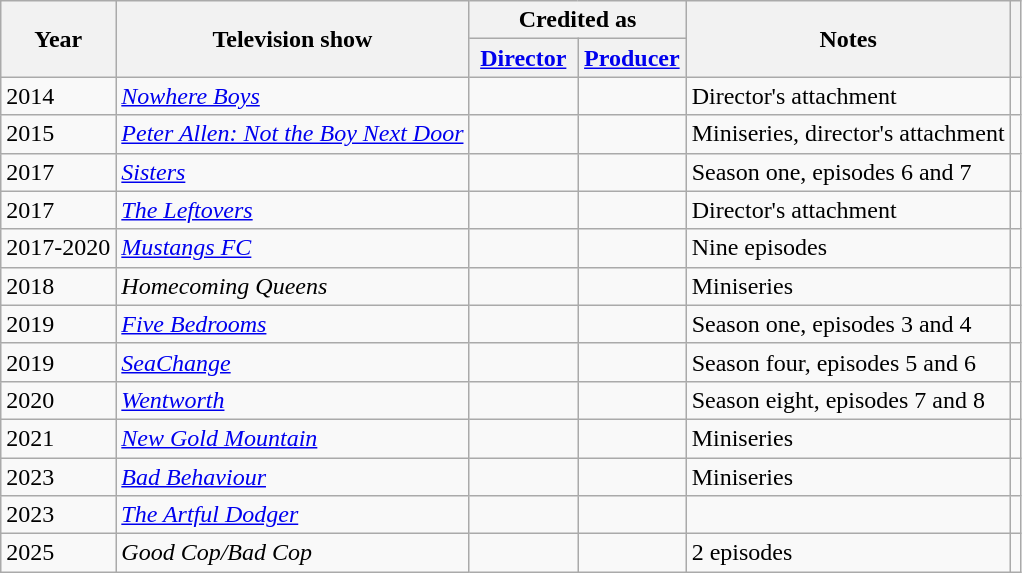<table class="wikitable plainrowheaders">
<tr>
<th rowspan="2" scope="col">Year</th>
<th rowspan="2" scope="col">Television show</th>
<th colspan="2" scope="col">Credited as</th>
<th rowspan="2" scope="col" class="unsortable">Notes</th>
<th rowspan="2" scope="col" class="unsortable"></th>
</tr>
<tr>
<th width="65"><a href='#'>Director</a></th>
<th width="65"><a href='#'>Producer</a></th>
</tr>
<tr>
<td>2014</td>
<td><em><a href='#'>Nowhere Boys</a></em></td>
<td></td>
<td></td>
<td>Director's attachment</td>
<td></td>
</tr>
<tr>
<td>2015</td>
<td><em><a href='#'>Peter Allen: Not the Boy Next Door</a></em></td>
<td></td>
<td></td>
<td>Miniseries, director's attachment</td>
<td></td>
</tr>
<tr>
<td>2017</td>
<td><em><a href='#'>Sisters</a></em></td>
<td></td>
<td></td>
<td style="text-align:left">Season one, episodes 6 and 7</td>
<td></td>
</tr>
<tr>
<td>2017</td>
<td><em><a href='#'>The Leftovers</a></em></td>
<td></td>
<td></td>
<td>Director's attachment</td>
<td></td>
</tr>
<tr>
<td>2017-2020</td>
<td><em><a href='#'>Mustangs FC</a></em></td>
<td></td>
<td></td>
<td>Nine episodes</td>
<td></td>
</tr>
<tr>
<td>2018</td>
<td><em>Homecoming Queens</em></td>
<td></td>
<td></td>
<td>Miniseries</td>
<td></td>
</tr>
<tr>
<td>2019</td>
<td><em><a href='#'>Five Bedrooms</a></em></td>
<td></td>
<td></td>
<td>Season one, episodes 3 and 4</td>
<td></td>
</tr>
<tr>
<td>2019</td>
<td><em><a href='#'>SeaChange</a></em></td>
<td></td>
<td></td>
<td>Season four, episodes 5 and 6</td>
<td></td>
</tr>
<tr>
<td>2020</td>
<td><em><a href='#'>Wentworth</a></em></td>
<td></td>
<td></td>
<td>Season eight, episodes 7 and 8</td>
<td></td>
</tr>
<tr>
<td>2021</td>
<td><em><a href='#'>New Gold Mountain</a></em></td>
<td></td>
<td></td>
<td>Miniseries</td>
<td></td>
</tr>
<tr>
<td>2023</td>
<td><em><a href='#'>Bad Behaviour</a></em></td>
<td></td>
<td></td>
<td>Miniseries</td>
<td></td>
</tr>
<tr>
<td>2023</td>
<td><em><a href='#'>The Artful Dodger</a></em></td>
<td></td>
<td></td>
<td></td>
<td></td>
</tr>
<tr>
<td>2025</td>
<td><em>Good Cop/Bad Cop</em></td>
<td></td>
<td></td>
<td>2 episodes</td>
<td></td>
</tr>
</table>
